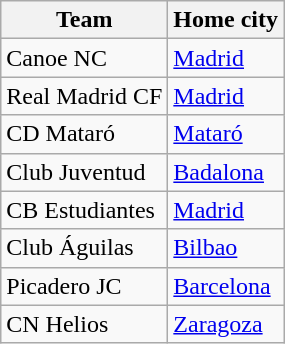<table class="wikitable sortable">
<tr>
<th>Team</th>
<th>Home city</th>
</tr>
<tr>
<td>Canoe NC</td>
<td><a href='#'>Madrid</a></td>
</tr>
<tr>
<td>Real Madrid CF</td>
<td><a href='#'>Madrid</a></td>
</tr>
<tr>
<td>CD Mataró</td>
<td><a href='#'>Mataró</a></td>
</tr>
<tr>
<td>Club Juventud</td>
<td><a href='#'>Badalona</a></td>
</tr>
<tr>
<td>CB Estudiantes</td>
<td><a href='#'>Madrid</a></td>
</tr>
<tr>
<td>Club Águilas</td>
<td><a href='#'>Bilbao</a></td>
</tr>
<tr>
<td>Picadero JC</td>
<td><a href='#'>Barcelona</a></td>
</tr>
<tr>
<td>CN Helios</td>
<td><a href='#'>Zaragoza</a></td>
</tr>
</table>
